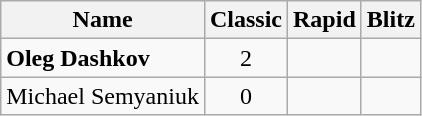<table class="wikitable">
<tr>
<th>Name</th>
<th>Classic</th>
<th>Rapid</th>
<th>Blitz</th>
</tr>
<tr align="center">
<td align="left"><strong> Oleg Dashkov</strong></td>
<td>2</td>
<td></td>
<td></td>
</tr>
<tr align="center">
<td align="left"> Michael Semyaniuk</td>
<td>0</td>
<td></td>
<td></td>
</tr>
</table>
